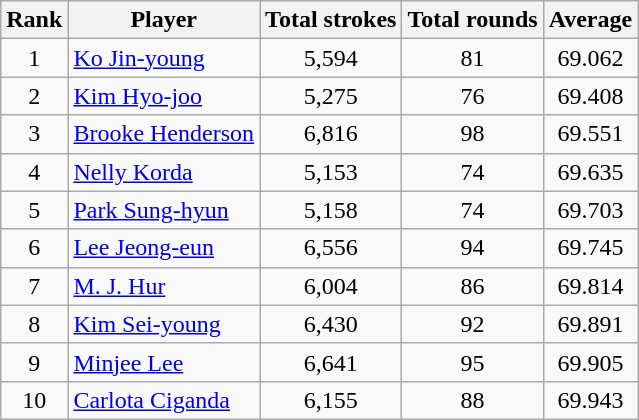<table class="wikitable" style="text-align:center">
<tr>
<th>Rank</th>
<th>Player</th>
<th>Total strokes</th>
<th>Total rounds</th>
<th>Average</th>
</tr>
<tr>
<td>1</td>
<td align=left> <a href='#'>Ko Jin-young</a></td>
<td>5,594</td>
<td>81</td>
<td>69.062</td>
</tr>
<tr>
<td>2</td>
<td align=left> <a href='#'>Kim Hyo-joo</a></td>
<td>5,275</td>
<td>76</td>
<td>69.408</td>
</tr>
<tr>
<td>3</td>
<td align=left> <a href='#'>Brooke Henderson</a></td>
<td>6,816</td>
<td>98</td>
<td>69.551</td>
</tr>
<tr>
<td>4</td>
<td align=left> <a href='#'>Nelly Korda</a></td>
<td>5,153</td>
<td>74</td>
<td>69.635</td>
</tr>
<tr>
<td>5</td>
<td align=left> <a href='#'>Park Sung-hyun</a></td>
<td>5,158</td>
<td>74</td>
<td>69.703</td>
</tr>
<tr>
<td>6</td>
<td align=left> <a href='#'>Lee Jeong-eun</a></td>
<td>6,556</td>
<td>94</td>
<td>69.745</td>
</tr>
<tr>
<td>7</td>
<td align=left> <a href='#'>M. J. Hur</a></td>
<td>6,004</td>
<td>86</td>
<td>69.814</td>
</tr>
<tr>
<td>8</td>
<td align=left> <a href='#'>Kim Sei-young</a></td>
<td>6,430</td>
<td>92</td>
<td>69.891</td>
</tr>
<tr>
<td>9</td>
<td align=left> <a href='#'>Minjee Lee</a></td>
<td>6,641</td>
<td>95</td>
<td>69.905</td>
</tr>
<tr>
<td>10</td>
<td align=left> <a href='#'>Carlota Ciganda</a></td>
<td>6,155</td>
<td>88</td>
<td>69.943</td>
</tr>
</table>
